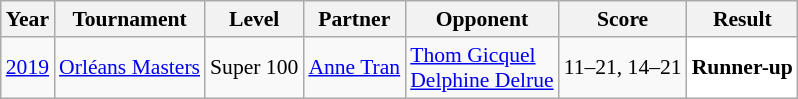<table class="sortable wikitable" style="font-size: 90%;">
<tr>
<th>Year</th>
<th>Tournament</th>
<th>Level</th>
<th>Partner</th>
<th>Opponent</th>
<th>Score</th>
<th>Result</th>
</tr>
<tr>
<td align="center"><a href='#'>2019</a></td>
<td align="left"><a href='#'>Orléans Masters</a></td>
<td align="left">Super 100</td>
<td align="left"> <a href='#'>Anne Tran</a></td>
<td align="left"> <a href='#'>Thom Gicquel</a><br> <a href='#'>Delphine Delrue</a></td>
<td align="left">11–21, 14–21</td>
<td style="text-align:left; background:white"> <strong>Runner-up</strong></td>
</tr>
</table>
